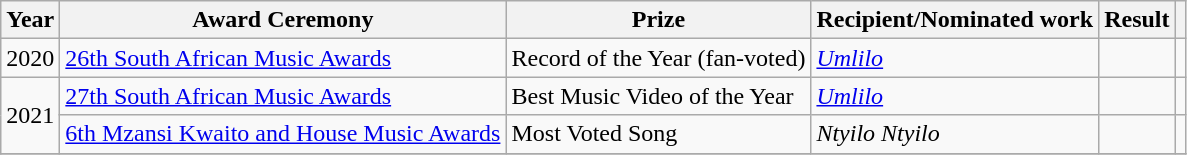<table class="wikitable">
<tr>
<th>Year</th>
<th>Award Ceremony</th>
<th>Prize</th>
<th>Recipient/Nominated work</th>
<th>Result</th>
<th></th>
</tr>
<tr>
<td>2020</td>
<td><a href='#'>26th South African Music Awards</a></td>
<td>Record of the Year (fan-voted)</td>
<td><em><a href='#'>Umlilo</a></em></td>
<td></td>
<td></td>
</tr>
<tr>
<td rowspan="2">2021</td>
<td><a href='#'>27th South African Music Awards</a></td>
<td>Best Music Video of the Year</td>
<td><em><a href='#'>Umlilo</a></em></td>
<td></td>
<td></td>
</tr>
<tr>
<td><a href='#'>6th Mzansi Kwaito and House Music Awards</a></td>
<td>Most Voted Song</td>
<td><em>Ntyilo Ntyilo</em></td>
<td></td>
<td></td>
</tr>
<tr>
</tr>
</table>
